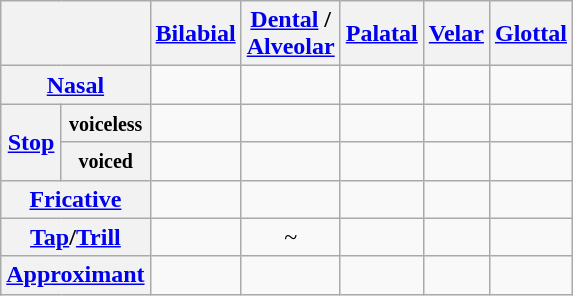<table class="wikitable">
<tr>
<th colspan=2></th>
<th><a href='#'>Bilabial</a></th>
<th><a href='#'>Dental</a> /<br><a href='#'>Alveolar</a></th>
<th><a href='#'>Palatal</a></th>
<th><a href='#'>Velar</a></th>
<th><a href='#'>Glottal</a></th>
</tr>
<tr align=center>
<th colspan=2><a href='#'>Nasal</a></th>
<td></td>
<td></td>
<td></td>
<td></td>
<td></td>
</tr>
<tr align=center>
<th rowspan=2><a href='#'>Stop</a></th>
<th><small>voiceless</small></th>
<td></td>
<td></td>
<td></td>
<td></td>
<td></td>
</tr>
<tr align=center>
<th><small>voiced</small></th>
<td></td>
<td></td>
<td></td>
<td></td>
<td></td>
</tr>
<tr align=center>
<th colspan=2><a href='#'>Fricative</a></th>
<td></td>
<td></td>
<td></td>
<td></td>
<td></td>
</tr>
<tr align=center>
<th colspan=2><a href='#'>Tap</a>/<a href='#'>Trill</a></th>
<td></td>
<td> ~ </td>
<td></td>
<td></td>
<td></td>
</tr>
<tr align=center>
<th colspan=2><a href='#'>Approximant</a></th>
<td></td>
<td></td>
<td></td>
<td></td>
<td></td>
</tr>
</table>
